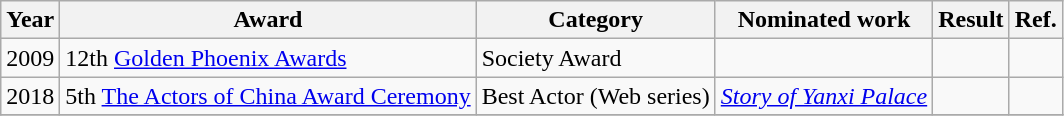<table class="wikitable">
<tr>
<th>Year</th>
<th>Award</th>
<th>Category</th>
<th>Nominated work</th>
<th>Result</th>
<th>Ref.</th>
</tr>
<tr>
<td>2009</td>
<td>12th <a href='#'>Golden Phoenix Awards</a></td>
<td>Society Award</td>
<td></td>
<td></td>
<td></td>
</tr>
<tr>
<td>2018</td>
<td>5th <a href='#'>The Actors of China Award Ceremony</a></td>
<td>Best Actor (Web series)</td>
<td><em><a href='#'>Story of Yanxi Palace</a></em></td>
<td></td>
<td></td>
</tr>
<tr>
</tr>
</table>
